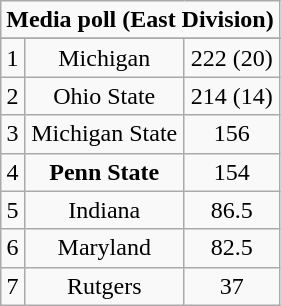<table class="wikitable" style="display: inline-table;">
<tr>
<td align="center" Colspan="3"><strong>Media poll (East Division)</strong></td>
</tr>
<tr align="center">
</tr>
<tr align="center">
<td>1</td>
<td>Michigan</td>
<td>222 (20)</td>
</tr>
<tr align="center">
<td>2</td>
<td>Ohio State</td>
<td>214 (14)</td>
</tr>
<tr align="center">
<td>3</td>
<td>Michigan State</td>
<td>156</td>
</tr>
<tr align="center">
<td>4</td>
<td><strong>Penn State</strong></td>
<td>154</td>
</tr>
<tr align="center">
<td>5</td>
<td>Indiana</td>
<td>86.5</td>
</tr>
<tr align="center">
<td>6</td>
<td>Maryland</td>
<td>82.5</td>
</tr>
<tr align="center">
<td>7</td>
<td>Rutgers</td>
<td>37</td>
</tr>
</table>
